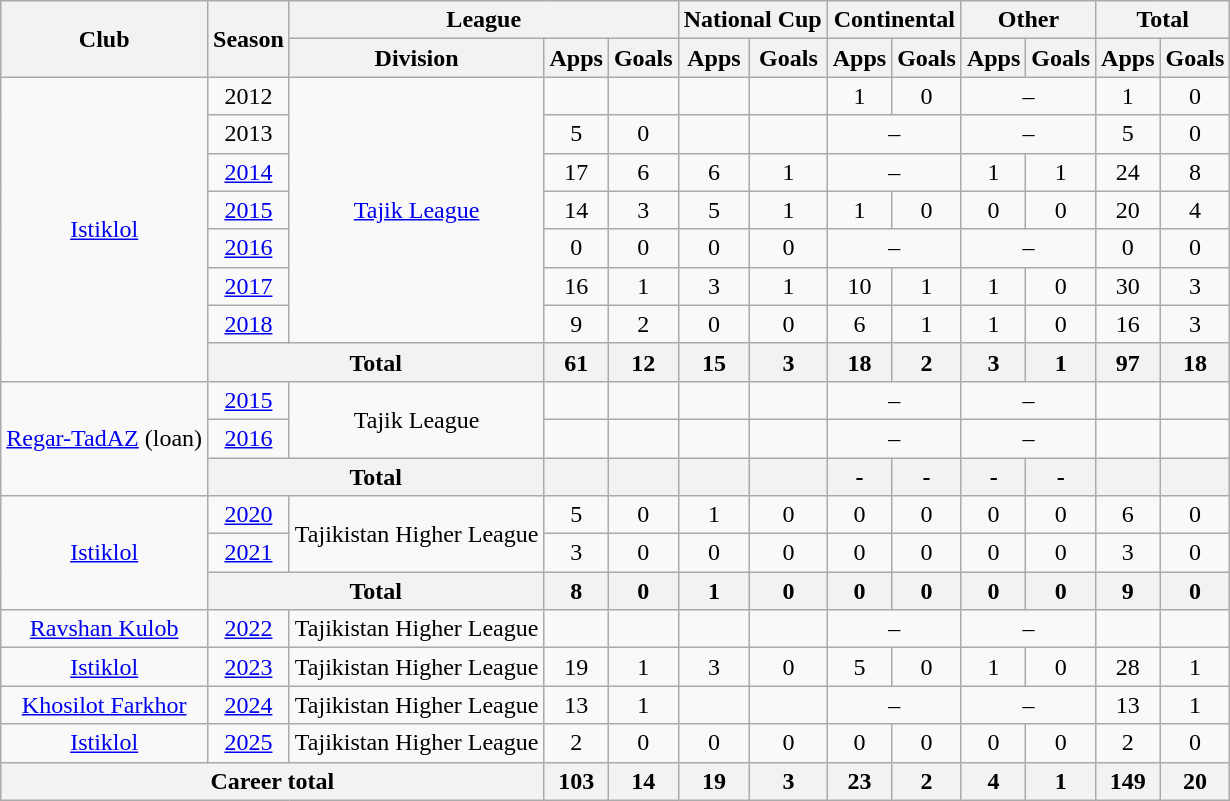<table class="wikitable" style="text-align: center;">
<tr>
<th rowspan="2">Club</th>
<th rowspan="2">Season</th>
<th colspan="3">League</th>
<th colspan="2">National Cup</th>
<th colspan="2">Continental</th>
<th colspan="2">Other</th>
<th colspan="2">Total</th>
</tr>
<tr>
<th>Division</th>
<th>Apps</th>
<th>Goals</th>
<th>Apps</th>
<th>Goals</th>
<th>Apps</th>
<th>Goals</th>
<th>Apps</th>
<th>Goals</th>
<th>Apps</th>
<th>Goals</th>
</tr>
<tr>
<td rowspan="8" valign="center"><a href='#'>Istiklol</a></td>
<td>2012</td>
<td rowspan="7" valign="center"><a href='#'>Tajik League</a></td>
<td></td>
<td></td>
<td></td>
<td></td>
<td>1</td>
<td>0</td>
<td colspan="2">–</td>
<td>1</td>
<td>0</td>
</tr>
<tr>
<td>2013</td>
<td>5</td>
<td>0</td>
<td></td>
<td></td>
<td colspan="2">–</td>
<td colspan="2">–</td>
<td>5</td>
<td>0</td>
</tr>
<tr>
<td><a href='#'>2014</a></td>
<td>17</td>
<td>6</td>
<td>6</td>
<td>1</td>
<td colspan="2">–</td>
<td>1</td>
<td>1</td>
<td>24</td>
<td>8</td>
</tr>
<tr>
<td><a href='#'>2015</a></td>
<td>14</td>
<td>3</td>
<td>5</td>
<td>1</td>
<td>1</td>
<td>0</td>
<td>0</td>
<td>0</td>
<td>20</td>
<td>4</td>
</tr>
<tr>
<td><a href='#'>2016</a></td>
<td>0</td>
<td>0</td>
<td>0</td>
<td>0</td>
<td colspan="2">–</td>
<td colspan="2">–</td>
<td>0</td>
<td>0</td>
</tr>
<tr>
<td><a href='#'>2017</a></td>
<td>16</td>
<td>1</td>
<td>3</td>
<td>1</td>
<td>10</td>
<td>1</td>
<td>1</td>
<td>0</td>
<td>30</td>
<td>3</td>
</tr>
<tr>
<td><a href='#'>2018</a></td>
<td>9</td>
<td>2</td>
<td>0</td>
<td>0</td>
<td>6</td>
<td>1</td>
<td>1</td>
<td>0</td>
<td>16</td>
<td>3</td>
</tr>
<tr>
<th colspan="2">Total</th>
<th>61</th>
<th>12</th>
<th>15</th>
<th>3</th>
<th>18</th>
<th>2</th>
<th>3</th>
<th>1</th>
<th>97</th>
<th>18</th>
</tr>
<tr>
<td rowspan="3" valign="center"><a href='#'>Regar-TadAZ</a> (loan)</td>
<td><a href='#'>2015</a></td>
<td rowspan="2" valign="center">Tajik League</td>
<td></td>
<td></td>
<td></td>
<td></td>
<td colspan="2">–</td>
<td colspan="2">–</td>
<td></td>
<td></td>
</tr>
<tr>
<td><a href='#'>2016</a></td>
<td></td>
<td></td>
<td></td>
<td></td>
<td colspan="2">–</td>
<td colspan="2">–</td>
<td></td>
<td></td>
</tr>
<tr>
<th colspan="2">Total</th>
<th></th>
<th></th>
<th></th>
<th></th>
<th>-</th>
<th>-</th>
<th>-</th>
<th>-</th>
<th></th>
<th></th>
</tr>
<tr>
<td rowspan="3" valign="center"><a href='#'>Istiklol</a></td>
<td><a href='#'>2020</a></td>
<td rowspan="2" valign="center">Tajikistan Higher League</td>
<td>5</td>
<td>0</td>
<td>1</td>
<td>0</td>
<td>0</td>
<td>0</td>
<td>0</td>
<td>0</td>
<td>6</td>
<td>0</td>
</tr>
<tr>
<td><a href='#'>2021</a></td>
<td>3</td>
<td>0</td>
<td>0</td>
<td>0</td>
<td>0</td>
<td>0</td>
<td>0</td>
<td>0</td>
<td>3</td>
<td>0</td>
</tr>
<tr>
<th colspan="2">Total</th>
<th>8</th>
<th>0</th>
<th>1</th>
<th>0</th>
<th>0</th>
<th>0</th>
<th>0</th>
<th>0</th>
<th>9</th>
<th>0</th>
</tr>
<tr>
<td><a href='#'>Ravshan Kulob</a></td>
<td><a href='#'>2022</a></td>
<td>Tajikistan Higher League</td>
<td></td>
<td></td>
<td></td>
<td></td>
<td colspan="2">–</td>
<td colspan="2">–</td>
<td></td>
<td></td>
</tr>
<tr>
<td><a href='#'>Istiklol</a></td>
<td><a href='#'>2023</a></td>
<td>Tajikistan Higher League</td>
<td>19</td>
<td>1</td>
<td>3</td>
<td>0</td>
<td>5</td>
<td>0</td>
<td>1</td>
<td>0</td>
<td>28</td>
<td>1</td>
</tr>
<tr>
<td><a href='#'>Khosilot Farkhor</a></td>
<td><a href='#'>2024</a></td>
<td>Tajikistan Higher League</td>
<td>13</td>
<td>1</td>
<td></td>
<td></td>
<td colspan="2">–</td>
<td colspan="2">–</td>
<td>13</td>
<td>1</td>
</tr>
<tr>
<td><a href='#'>Istiklol</a></td>
<td><a href='#'>2025</a></td>
<td>Tajikistan Higher League</td>
<td>2</td>
<td>0</td>
<td>0</td>
<td>0</td>
<td>0</td>
<td>0</td>
<td>0</td>
<td>0</td>
<td>2</td>
<td>0</td>
</tr>
<tr>
<th colspan="3">Career total</th>
<th>103</th>
<th>14</th>
<th>19</th>
<th>3</th>
<th>23</th>
<th>2</th>
<th>4</th>
<th>1</th>
<th>149</th>
<th>20</th>
</tr>
</table>
